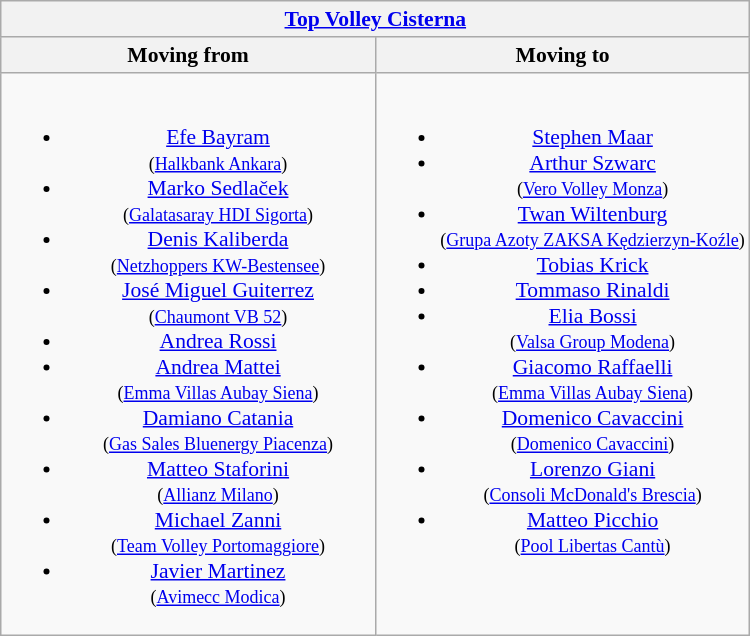<table class="wikitable collapsible collapsed" style="font-size:90%; text-align:center">
<tr>
<th colspan=2 style="width:30em"><a href='#'>Top Volley Cisterna</a></th>
</tr>
<tr>
<th width="50%">Moving from</th>
<th width="50%">Moving to</th>
</tr>
<tr>
<td valign=top><br><ul><li> <a href='#'>Efe Bayram</a><br><small>(<a href='#'>Halkbank Ankara</a>)</small></li><li> <a href='#'>Marko Sedlaček</a><br><small>(<a href='#'>Galatasaray HDI Sigorta</a>)</small></li><li> <a href='#'>Denis Kaliberda</a><br><small>(<a href='#'>Netzhoppers KW-Bestensee</a>)</small></li><li> <a href='#'>José Miguel Guiterrez</a><br><small>(<a href='#'>Chaumont VB 52</a>)</small></li><li> <a href='#'>Andrea Rossi</a></li><li> <a href='#'>Andrea Mattei</a><br><small>(<a href='#'>Emma Villas Aubay Siena</a>)</small></li><li> <a href='#'>Damiano Catania</a><br><small>(<a href='#'>Gas Sales Bluenergy Piacenza</a>)</small></li><li> <a href='#'>Matteo Staforini</a><br><small>(<a href='#'>Allianz Milano</a>)</small></li><li> <a href='#'>Michael Zanni</a><br><small>(<a href='#'>Team Volley Portomaggiore</a>)</small></li><li> <a href='#'>Javier Martinez</a><br><small>(<a href='#'>Avimecc Modica</a>)</small></li></ul></td>
<td valign=top><br><ul><li> <a href='#'>Stephen Maar</a></li><li> <a href='#'>Arthur Szwarc</a><br><small>(<a href='#'>Vero Volley Monza</a>)</small></li><li> <a href='#'>Twan Wiltenburg</a><br><small>(<a href='#'>Grupa Azoty ZAKSA Kędzierzyn-Koźle</a>)</small></li><li> <a href='#'>Tobias Krick</a></li><li> <a href='#'>Tommaso Rinaldi</a></li><li> <a href='#'>Elia Bossi</a><br><small>(<a href='#'>Valsa Group Modena</a>)</small></li><li> <a href='#'>Giacomo Raffaelli</a><br><small>(<a href='#'>Emma Villas Aubay Siena</a>)</small></li><li> <a href='#'>Domenico Cavaccini</a><br><small>(<a href='#'>Domenico Cavaccini</a>)</small></li><li> <a href='#'>Lorenzo Giani</a><br><small>(<a href='#'>Consoli McDonald's Brescia</a>)</small></li><li> <a href='#'>Matteo Picchio</a><br><small>(<a href='#'>Pool Libertas Cantù</a>)</small></li></ul></td>
</tr>
</table>
